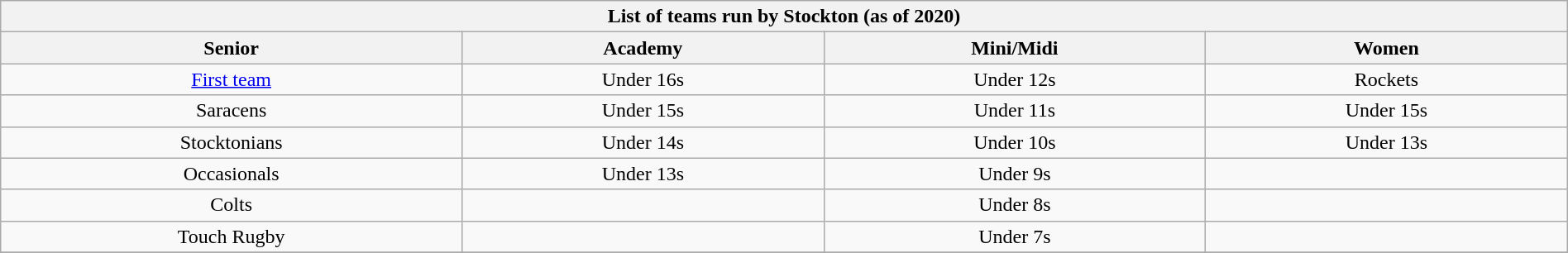<table class="wikitable unsortable" style="text-align:center; width:100%">
<tr>
<th colspan="4">List of teams run by Stockton (as of 2020)</th>
</tr>
<tr>
<th>Senior</th>
<th>Academy</th>
<th>Mini/Midi</th>
<th>Women</th>
</tr>
<tr>
<td><a href='#'>First team</a></td>
<td>Under 16s</td>
<td>Under 12s</td>
<td>Rockets</td>
</tr>
<tr>
<td>Saracens</td>
<td>Under 15s</td>
<td>Under 11s</td>
<td>Under 15s</td>
</tr>
<tr>
<td>Stocktonians</td>
<td>Under 14s</td>
<td>Under 10s</td>
<td>Under 13s</td>
</tr>
<tr>
<td>Occasionals</td>
<td>Under 13s</td>
<td>Under 9s</td>
<td></td>
</tr>
<tr>
<td>Colts</td>
<td></td>
<td>Under 8s</td>
<td></td>
</tr>
<tr>
<td>Touch Rugby</td>
<td></td>
<td>Under 7s</td>
<td></td>
</tr>
<tr>
</tr>
</table>
